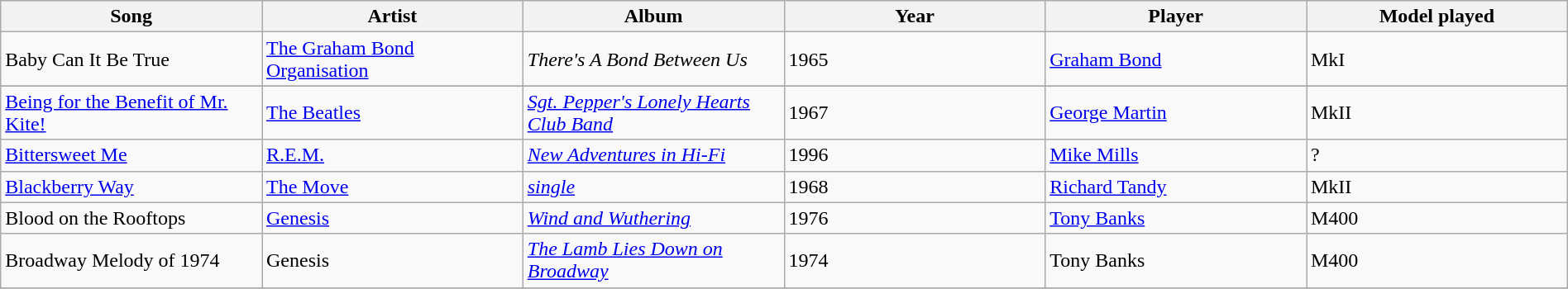<table class="wikitable" style="width:100%">
<tr>
<th style="width:100px;">Song</th>
<th style="width:100px;">Artist</th>
<th style="width:100px;">Album</th>
<th style="width:100px;">Year</th>
<th style="width:100px;">Player</th>
<th style="width:100px;">Model played</th>
</tr>
<tr>
<td>Baby Can It Be True</td>
<td><a href='#'>The Graham Bond Organisation</a></td>
<td><em>There's A Bond Between Us</em></td>
<td>1965</td>
<td><a href='#'>Graham Bond</a></td>
<td>MkI</td>
</tr>
<tr>
</tr>
<tr>
<td><a href='#'>Being for the Benefit of Mr. Kite!</a></td>
<td><a href='#'>The Beatles</a></td>
<td><em><a href='#'>Sgt. Pepper's Lonely Hearts Club Band</a></em></td>
<td>1967</td>
<td><a href='#'>George Martin</a></td>
<td>MkII</td>
</tr>
<tr>
<td><a href='#'>Bittersweet Me</a></td>
<td><a href='#'>R.E.M.</a></td>
<td><em><a href='#'>New Adventures in Hi-Fi</a></em></td>
<td>1996</td>
<td><a href='#'>Mike Mills</a></td>
<td>?</td>
</tr>
<tr>
<td><a href='#'>Blackberry Way</a></td>
<td><a href='#'>The Move</a></td>
<td><em><a href='#'>single</a></em></td>
<td>1968</td>
<td><a href='#'>Richard Tandy</a></td>
<td>MkII</td>
</tr>
<tr>
<td>Blood on the Rooftops</td>
<td><a href='#'>Genesis</a></td>
<td><em><a href='#'>Wind and Wuthering</a></em></td>
<td>1976</td>
<td><a href='#'>Tony Banks</a></td>
<td>M400</td>
</tr>
<tr>
<td>Broadway Melody of 1974</td>
<td>Genesis</td>
<td><em><a href='#'>The Lamb Lies Down on Broadway</a></em></td>
<td>1974</td>
<td>Tony Banks</td>
<td>M400</td>
</tr>
<tr>
</tr>
</table>
